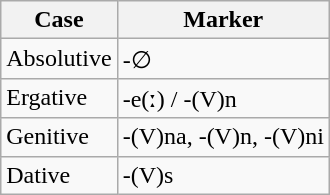<table class="wikitable">
<tr>
<th>Case</th>
<th>Marker</th>
</tr>
<tr>
<td>Absolutive</td>
<td>-∅</td>
</tr>
<tr>
<td>Ergative</td>
<td>-e(ː) / -(V)n</td>
</tr>
<tr>
<td>Genitive</td>
<td>-(V)na, -(V)n, -(V)ni</td>
</tr>
<tr>
<td>Dative</td>
<td>-(V)s</td>
</tr>
</table>
